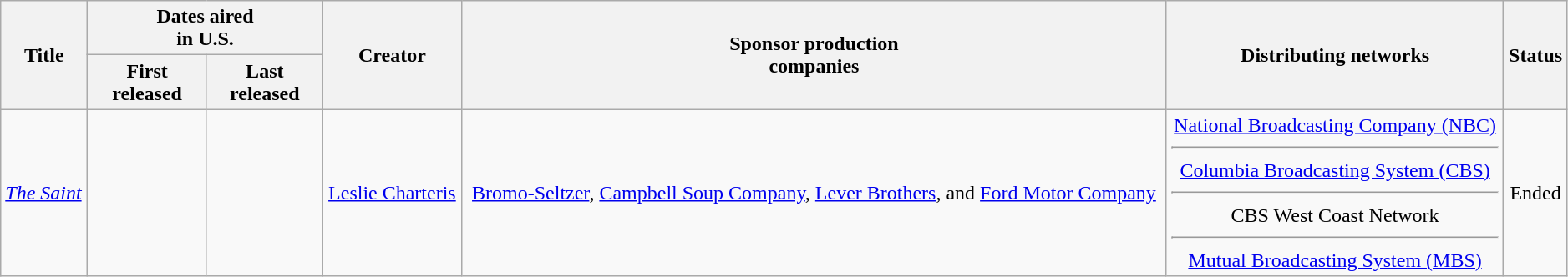<table class="wikitable" style="text-align:center; width:99%;">
<tr>
<th rowspan="2">Title</th>
<th style="width:15%;" colspan="2">Dates aired <br>in U.S.</th>
<th rowspan="2">Creator</th>
<th rowspan="2">Sponsor production <br>companies</th>
<th rowspan="2">Distributing networks</th>
<th rowspan="2">Status</th>
</tr>
<tr>
<th>First released</th>
<th>Last released</th>
</tr>
<tr>
<td style="text-align:left;"><em><a href='#'>The Saint</a></em></td>
<td></td>
<td></td>
<td><a href='#'>Leslie Charteris</a></td>
<td><a href='#'>Bromo-Seltzer</a>, <a href='#'>Campbell Soup Company</a>, <a href='#'>Lever Brothers</a>, and <a href='#'>Ford Motor Company</a></td>
<td><a href='#'>National Broadcasting Company (NBC)</a> <hr><a href='#'>Columbia Broadcasting System (CBS)</a> <hr>CBS West Coast Network <hr><a href='#'>Mutual Broadcasting System (MBS)</a></td>
<td>Ended</td>
</tr>
</table>
